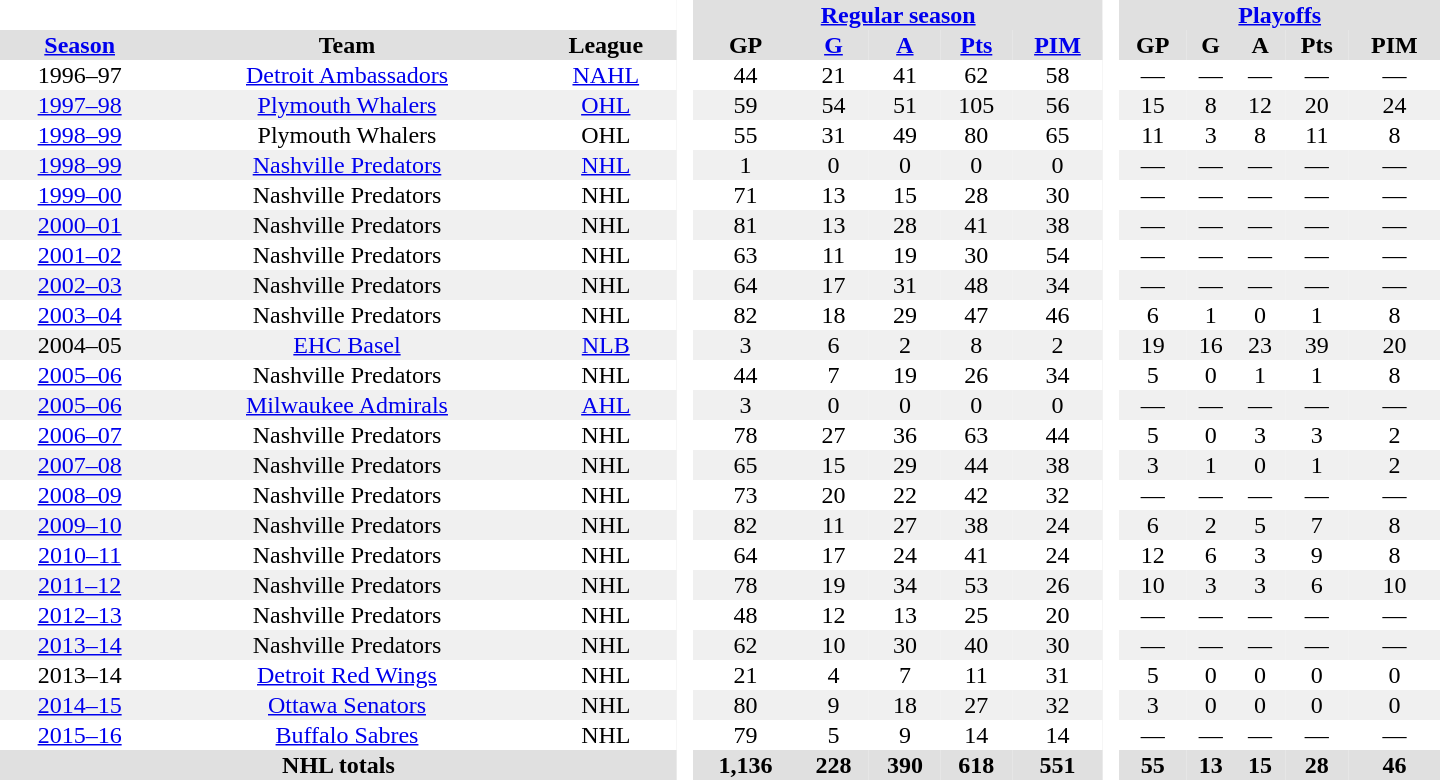<table border="0" cellpadding="1" cellspacing="0" style="text-align:center; width:60em;">
<tr style="background:#e0e0e0;">
<th colspan="3"  bgcolor="#ffffff"> </th>
<th rowspan="99" bgcolor="#ffffff"> </th>
<th colspan="5"><a href='#'>Regular season</a></th>
<th rowspan="99" bgcolor="#ffffff"> </th>
<th colspan="5"><a href='#'>Playoffs</a></th>
</tr>
<tr style="background:#e0e0e0;">
<th><a href='#'>Season</a></th>
<th>Team</th>
<th>League</th>
<th>GP</th>
<th><a href='#'>G</a></th>
<th><a href='#'>A</a></th>
<th><a href='#'>Pts</a></th>
<th><a href='#'>PIM</a></th>
<th>GP</th>
<th>G</th>
<th>A</th>
<th>Pts</th>
<th>PIM</th>
</tr>
<tr>
<td>1996–97</td>
<td><a href='#'>Detroit Ambassadors</a></td>
<td><a href='#'>NAHL</a></td>
<td>44</td>
<td>21</td>
<td>41</td>
<td>62</td>
<td>58</td>
<td>—</td>
<td>—</td>
<td>—</td>
<td>—</td>
<td>—</td>
</tr>
<tr bgcolor="#f0f0f0">
<td><a href='#'>1997–98</a></td>
<td><a href='#'>Plymouth Whalers</a></td>
<td><a href='#'>OHL</a></td>
<td>59</td>
<td>54</td>
<td>51</td>
<td>105</td>
<td>56</td>
<td>15</td>
<td>8</td>
<td>12</td>
<td>20</td>
<td>24</td>
</tr>
<tr>
<td><a href='#'>1998–99</a></td>
<td>Plymouth Whalers</td>
<td>OHL</td>
<td>55</td>
<td>31</td>
<td>49</td>
<td>80</td>
<td>65</td>
<td>11</td>
<td>3</td>
<td>8</td>
<td>11</td>
<td>8</td>
</tr>
<tr bgcolor="#f0f0f0">
<td><a href='#'>1998–99</a></td>
<td><a href='#'>Nashville Predators</a></td>
<td><a href='#'>NHL</a></td>
<td>1</td>
<td>0</td>
<td>0</td>
<td>0</td>
<td>0</td>
<td>—</td>
<td>—</td>
<td>—</td>
<td>—</td>
<td>—</td>
</tr>
<tr>
<td><a href='#'>1999–00</a></td>
<td>Nashville Predators</td>
<td>NHL</td>
<td>71</td>
<td>13</td>
<td>15</td>
<td>28</td>
<td>30</td>
<td>—</td>
<td>—</td>
<td>—</td>
<td>—</td>
<td>—</td>
</tr>
<tr bgcolor="#f0f0f0">
<td><a href='#'>2000–01</a></td>
<td>Nashville Predators</td>
<td>NHL</td>
<td>81</td>
<td>13</td>
<td>28</td>
<td>41</td>
<td>38</td>
<td>—</td>
<td>—</td>
<td>—</td>
<td>—</td>
<td>—</td>
</tr>
<tr>
<td><a href='#'>2001–02</a></td>
<td>Nashville Predators</td>
<td>NHL</td>
<td>63</td>
<td>11</td>
<td>19</td>
<td>30</td>
<td>54</td>
<td>—</td>
<td>—</td>
<td>—</td>
<td>—</td>
<td>—</td>
</tr>
<tr bgcolor="#f0f0f0">
<td><a href='#'>2002–03</a></td>
<td>Nashville Predators</td>
<td>NHL</td>
<td>64</td>
<td>17</td>
<td>31</td>
<td>48</td>
<td>34</td>
<td>—</td>
<td>—</td>
<td>—</td>
<td>—</td>
<td>—</td>
</tr>
<tr>
<td><a href='#'>2003–04</a></td>
<td>Nashville Predators</td>
<td>NHL</td>
<td>82</td>
<td>18</td>
<td>29</td>
<td>47</td>
<td>46</td>
<td>6</td>
<td>1</td>
<td>0</td>
<td>1</td>
<td>8</td>
</tr>
<tr bgcolor="#f0f0f0">
<td>2004–05</td>
<td><a href='#'>EHC Basel</a></td>
<td><a href='#'>NLB</a></td>
<td>3</td>
<td>6</td>
<td>2</td>
<td>8</td>
<td>2</td>
<td>19</td>
<td>16</td>
<td>23</td>
<td>39</td>
<td>20</td>
</tr>
<tr>
<td><a href='#'>2005–06</a></td>
<td>Nashville Predators</td>
<td>NHL</td>
<td>44</td>
<td>7</td>
<td>19</td>
<td>26</td>
<td>34</td>
<td>5</td>
<td>0</td>
<td>1</td>
<td>1</td>
<td>8</td>
</tr>
<tr bgcolor="#f0f0f0">
<td><a href='#'>2005–06</a></td>
<td><a href='#'>Milwaukee Admirals</a></td>
<td><a href='#'>AHL</a></td>
<td>3</td>
<td>0</td>
<td>0</td>
<td>0</td>
<td>0</td>
<td>—</td>
<td>—</td>
<td>—</td>
<td>—</td>
<td>—</td>
</tr>
<tr>
<td><a href='#'>2006–07</a></td>
<td>Nashville Predators</td>
<td>NHL</td>
<td>78</td>
<td>27</td>
<td>36</td>
<td>63</td>
<td>44</td>
<td>5</td>
<td>0</td>
<td>3</td>
<td>3</td>
<td>2</td>
</tr>
<tr bgcolor="#f0f0f0">
<td><a href='#'>2007–08</a></td>
<td>Nashville Predators</td>
<td>NHL</td>
<td>65</td>
<td>15</td>
<td>29</td>
<td>44</td>
<td>38</td>
<td>3</td>
<td>1</td>
<td>0</td>
<td>1</td>
<td>2</td>
</tr>
<tr>
<td><a href='#'>2008–09</a></td>
<td>Nashville Predators</td>
<td>NHL</td>
<td>73</td>
<td>20</td>
<td>22</td>
<td>42</td>
<td>32</td>
<td>—</td>
<td>—</td>
<td>—</td>
<td>—</td>
<td>—</td>
</tr>
<tr bgcolor="#f0f0f0">
<td><a href='#'>2009–10</a></td>
<td>Nashville Predators</td>
<td>NHL</td>
<td>82</td>
<td>11</td>
<td>27</td>
<td>38</td>
<td>24</td>
<td>6</td>
<td>2</td>
<td>5</td>
<td>7</td>
<td>8</td>
</tr>
<tr>
<td><a href='#'>2010–11</a></td>
<td>Nashville Predators</td>
<td>NHL</td>
<td>64</td>
<td>17</td>
<td>24</td>
<td>41</td>
<td>24</td>
<td>12</td>
<td>6</td>
<td>3</td>
<td>9</td>
<td>8</td>
</tr>
<tr bgcolor="#f0f0f0">
<td><a href='#'>2011–12</a></td>
<td>Nashville Predators</td>
<td>NHL</td>
<td>78</td>
<td>19</td>
<td>34</td>
<td>53</td>
<td>26</td>
<td>10</td>
<td>3</td>
<td>3</td>
<td>6</td>
<td>10</td>
</tr>
<tr>
<td><a href='#'>2012–13</a></td>
<td>Nashville Predators</td>
<td>NHL</td>
<td>48</td>
<td>12</td>
<td>13</td>
<td>25</td>
<td>20</td>
<td>—</td>
<td>—</td>
<td>—</td>
<td>—</td>
<td>—</td>
</tr>
<tr bgcolor="#f0f0f0">
<td><a href='#'>2013–14</a></td>
<td>Nashville Predators</td>
<td>NHL</td>
<td>62</td>
<td>10</td>
<td>30</td>
<td>40</td>
<td>30</td>
<td>—</td>
<td>—</td>
<td>—</td>
<td>—</td>
<td>—</td>
</tr>
<tr>
<td>2013–14</td>
<td><a href='#'>Detroit Red Wings</a></td>
<td>NHL</td>
<td>21</td>
<td>4</td>
<td>7</td>
<td>11</td>
<td>31</td>
<td>5</td>
<td>0</td>
<td>0</td>
<td>0</td>
<td>0</td>
</tr>
<tr bgcolor="#f0f0f0">
<td><a href='#'>2014–15</a></td>
<td><a href='#'>Ottawa Senators</a></td>
<td>NHL</td>
<td>80</td>
<td>9</td>
<td>18</td>
<td>27</td>
<td>32</td>
<td>3</td>
<td>0</td>
<td>0</td>
<td>0</td>
<td>0</td>
</tr>
<tr>
<td><a href='#'>2015–16</a></td>
<td><a href='#'>Buffalo Sabres</a></td>
<td>NHL</td>
<td>79</td>
<td>5</td>
<td>9</td>
<td>14</td>
<td>14</td>
<td>—</td>
<td>—</td>
<td>—</td>
<td>—</td>
<td>—</td>
</tr>
<tr bgcolor="#e0e0e0">
<th colspan="3">NHL totals</th>
<th>1,136</th>
<th>228</th>
<th>390</th>
<th>618</th>
<th>551</th>
<th>55</th>
<th>13</th>
<th>15</th>
<th>28</th>
<th>46</th>
</tr>
</table>
